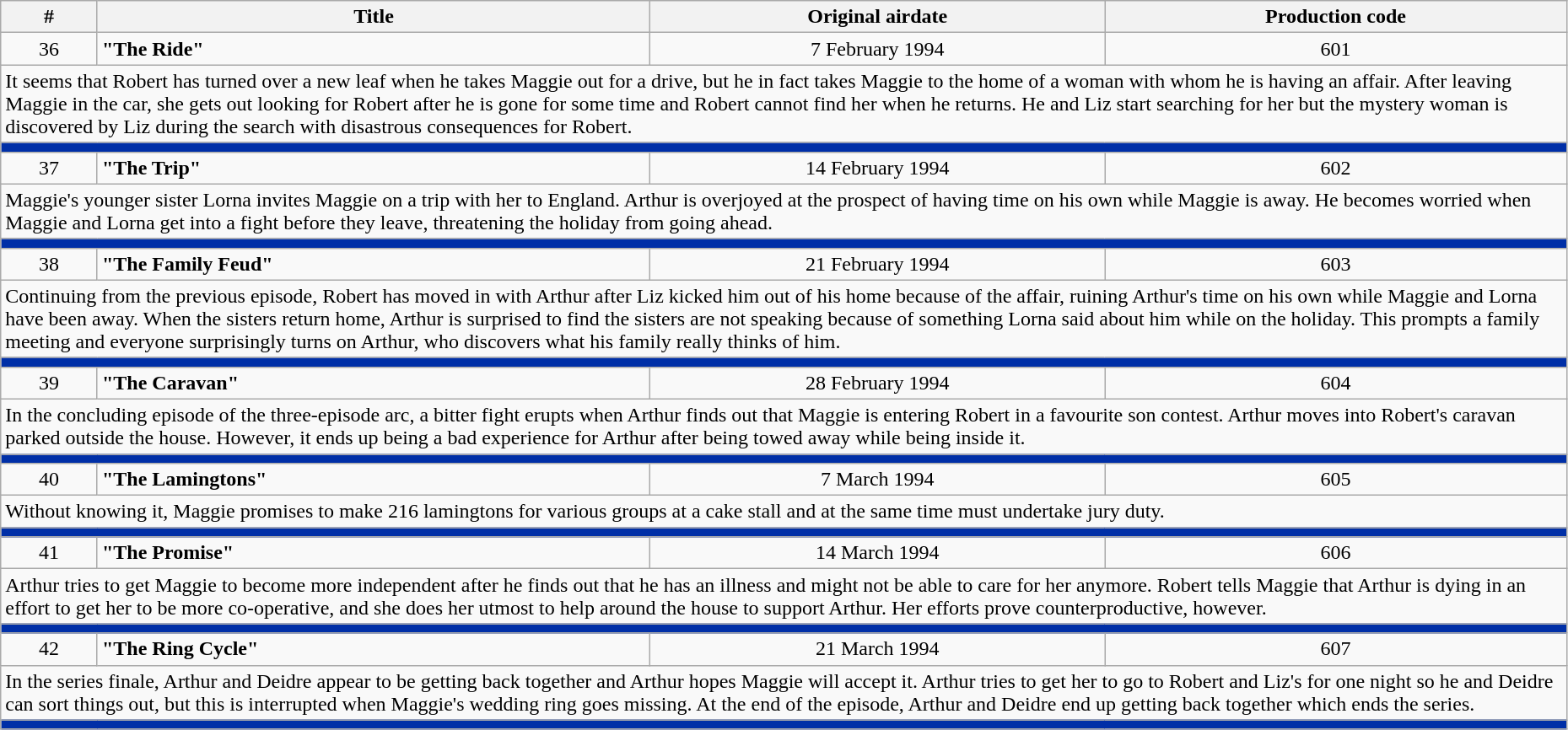<table class="wikitable" width="98%">
<tr>
<th>#</th>
<th>Title</th>
<th>Original airdate</th>
<th>Production code</th>
</tr>
<tr>
<td align="center">36</td>
<td><strong>"The Ride"</strong></td>
<td align="center">7 February 1994</td>
<td align="center">601</td>
</tr>
<tr>
<td colspan="4">It seems that Robert has turned over a new leaf when he takes Maggie out for a drive, but he in fact takes Maggie to the home of a woman with whom he is having an affair.  After leaving Maggie in the car, she gets out looking for Robert after he is gone for some time and Robert cannot find her when he returns.  He and Liz start searching for her but the mystery woman is discovered by Liz during the search with disastrous consequences for Robert.</td>
</tr>
<tr>
<td colspan="4" bgcolor="#002FA7"></td>
</tr>
<tr>
<td align="center">37</td>
<td><strong>"The Trip"</strong></td>
<td align="center">14 February 1994</td>
<td align="center">602</td>
</tr>
<tr>
<td colspan="4">Maggie's younger sister Lorna invites Maggie on a trip with her to England.  Arthur is overjoyed at the prospect of having time on his own while Maggie is away. He becomes worried when Maggie and Lorna get into a fight before they leave, threatening the holiday from going ahead.</td>
</tr>
<tr>
<td colspan="4" bgcolor="#002FA7"></td>
</tr>
<tr>
<td align="center">38</td>
<td><strong>"The Family Feud"</strong></td>
<td align="center">21 February 1994</td>
<td align="center">603</td>
</tr>
<tr>
<td colspan="4">Continuing from the previous episode, Robert has moved in with Arthur after Liz kicked him out of his home because of the affair, ruining Arthur's time on his own while Maggie and Lorna have been away. When the sisters return home, Arthur is surprised to find the sisters are not speaking because of something Lorna said about him while on the holiday. This prompts a family meeting and everyone surprisingly turns on Arthur, who discovers what his family really thinks of him.</td>
</tr>
<tr>
<td colspan="4" bgcolor="#002FA7"></td>
</tr>
<tr>
<td align="center">39</td>
<td><strong>"The Caravan"</strong></td>
<td align="center">28 February 1994</td>
<td align="center">604</td>
</tr>
<tr>
<td colspan="4">In the concluding episode of the three-episode arc, a bitter fight erupts when Arthur finds out that Maggie is entering Robert in a favourite son contest. Arthur moves into Robert's caravan parked outside the house. However, it ends up being a bad experience for Arthur after being towed away while being inside it.</td>
</tr>
<tr>
<td colspan="4" bgcolor="#002FA7"></td>
</tr>
<tr>
<td align="center">40</td>
<td><strong>"The Lamingtons"</strong></td>
<td align="center">7 March 1994</td>
<td align="center">605</td>
</tr>
<tr>
<td colspan="4">Without knowing it, Maggie promises to make 216 lamingtons for various groups at a cake stall and at the same time must undertake jury duty.</td>
</tr>
<tr>
<td colspan="4" bgcolor="#002FA7"></td>
</tr>
<tr>
<td align="center">41</td>
<td><strong>"The Promise"</strong></td>
<td align="center">14 March 1994</td>
<td align="center">606</td>
</tr>
<tr>
<td colspan="4">Arthur tries to get Maggie to become more independent after he finds out that he has an illness and might not be able to care for her anymore. Robert tells Maggie that Arthur is dying in an effort to get her to be more co-operative, and she does her utmost to help around the house to support Arthur.  Her efforts prove counterproductive, however.</td>
</tr>
<tr>
<td colspan="4" bgcolor="#002FA7"></td>
</tr>
<tr>
<td align="center">42</td>
<td><strong>"The Ring Cycle"</strong></td>
<td align="center">21 March 1994</td>
<td align="center">607</td>
</tr>
<tr>
<td colspan="4">In the series finale, Arthur and Deidre appear to be getting back together and Arthur hopes Maggie will accept it. Arthur tries to get her to go to Robert and Liz's for one night so he and Deidre can sort things out, but this is interrupted when Maggie's wedding ring goes missing. At the end of the episode, Arthur and Deidre end up getting back together which ends the series.</td>
</tr>
<tr>
<td colspan="4" bgcolor="#002FA7"></td>
</tr>
</table>
